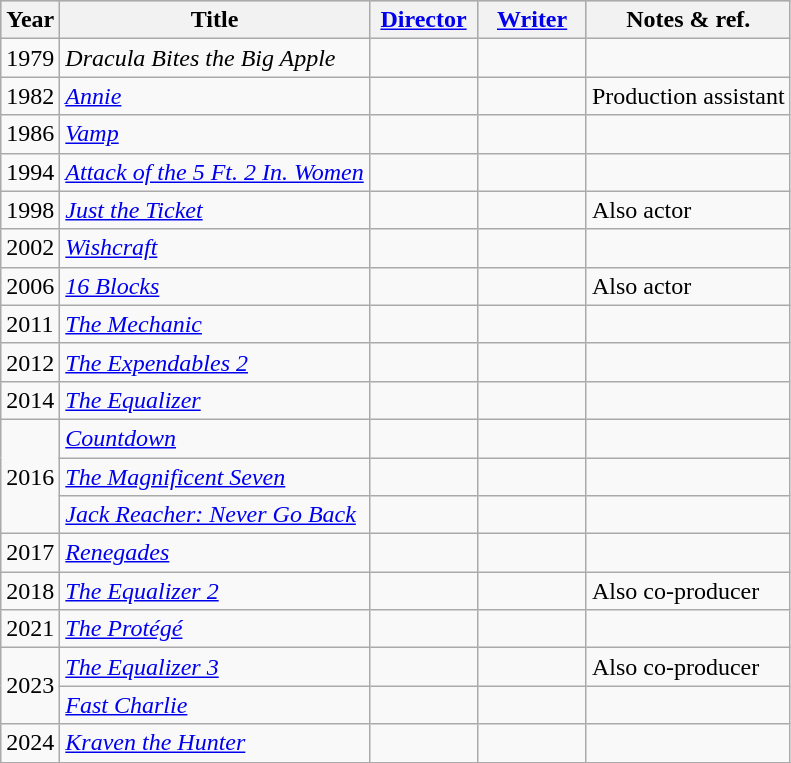<table class="wikitable">
<tr style="background:#ccc; text-align:center;">
<th>Year</th>
<th>Title</th>
<th width="65"><a href='#'>Director</a></th>
<th width="65"><a href='#'>Writer</a></th>
<th>Notes & ref.</th>
</tr>
<tr>
<td>1979</td>
<td><em>Dracula Bites the Big Apple</em></td>
<td></td>
<td></td>
<td></td>
</tr>
<tr>
<td>1982</td>
<td><em><a href='#'>Annie</a></em></td>
<td></td>
<td></td>
<td>Production assistant</td>
</tr>
<tr>
<td>1986</td>
<td><em><a href='#'>Vamp</a></em></td>
<td></td>
<td></td>
<td></td>
</tr>
<tr>
<td>1994</td>
<td><em><a href='#'>Attack of the 5 Ft. 2 In. Women</a></em></td>
<td></td>
<td></td>
<td></td>
</tr>
<tr>
<td>1998</td>
<td><em><a href='#'>Just the Ticket</a></em></td>
<td></td>
<td></td>
<td>Also actor</td>
</tr>
<tr>
<td>2002</td>
<td><em><a href='#'>Wishcraft</a></em></td>
<td></td>
<td></td>
<td></td>
</tr>
<tr>
<td>2006</td>
<td><em><a href='#'>16 Blocks</a></em></td>
<td></td>
<td></td>
<td>Also actor</td>
</tr>
<tr>
<td>2011</td>
<td><em><a href='#'>The Mechanic</a></em></td>
<td></td>
<td></td>
<td></td>
</tr>
<tr>
<td>2012</td>
<td><em><a href='#'>The Expendables 2</a></em></td>
<td></td>
<td></td>
<td></td>
</tr>
<tr>
<td>2014</td>
<td><em><a href='#'>The Equalizer</a></em></td>
<td></td>
<td></td>
<td></td>
</tr>
<tr>
<td rowspan=3>2016</td>
<td><em><a href='#'>Countdown</a></em></td>
<td></td>
<td></td>
<td></td>
</tr>
<tr>
<td><em><a href='#'>The Magnificent Seven</a></em></td>
<td></td>
<td></td>
<td></td>
</tr>
<tr>
<td><em><a href='#'>Jack Reacher: Never Go Back</a></em></td>
<td></td>
<td></td>
<td></td>
</tr>
<tr>
<td>2017</td>
<td><em><a href='#'>Renegades</a></em></td>
<td></td>
<td></td>
<td></td>
</tr>
<tr>
<td>2018</td>
<td><em><a href='#'>The Equalizer 2</a></em></td>
<td></td>
<td></td>
<td>Also co-producer</td>
</tr>
<tr>
<td>2021</td>
<td><em><a href='#'>The Protégé</a></em></td>
<td></td>
<td></td>
<td></td>
</tr>
<tr>
<td rowspan=2>2023</td>
<td><em><a href='#'>The Equalizer 3</a></em></td>
<td></td>
<td></td>
<td>Also co-producer</td>
</tr>
<tr>
<td><em><a href='#'>Fast Charlie</a></em></td>
<td></td>
<td></td>
<td></td>
</tr>
<tr>
<td>2024</td>
<td><em><a href='#'>Kraven the Hunter</a></em></td>
<td></td>
<td></td>
<td></td>
</tr>
<tr>
</tr>
</table>
